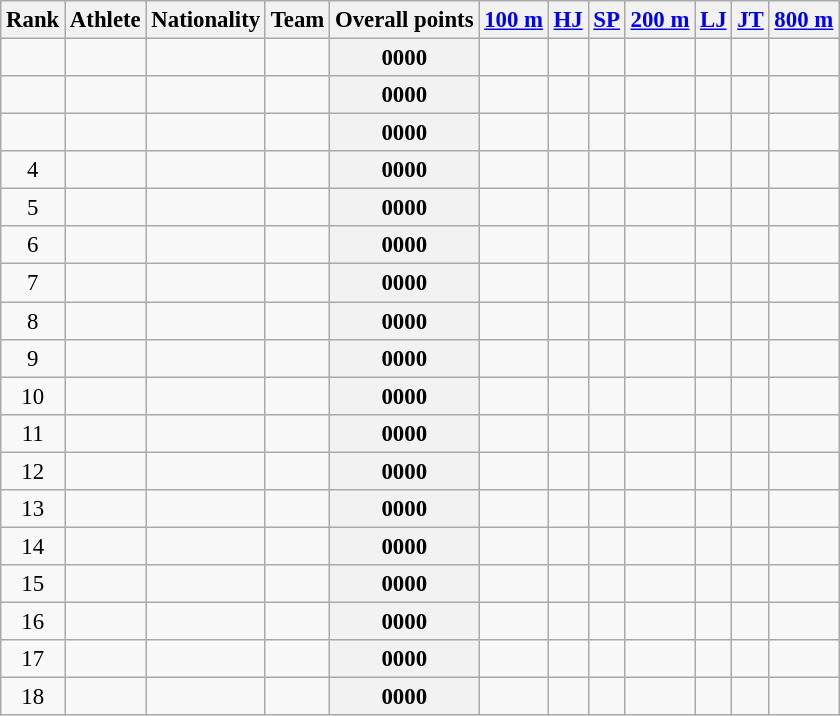<table class="wikitable sortable plainrowheaders" style="font-size:95%; text-align:center;">
<tr>
<th scope="col">Rank</th>
<th scope="col">Athlete</th>
<th scope="col">Nationality</th>
<th scope="col">Team</th>
<th scope="col">Overall points</th>
<th scope="col"><a href='#'>100 m</a></th>
<th scope="col"><a href='#'>HJ</a></th>
<th scope="col"><a href='#'>SP</a></th>
<th scope="col"><a href='#'>200 m</a></th>
<th scope="col"><a href='#'>LJ</a></th>
<th scope="col"><a href='#'>JT</a></th>
<th scope="col"><a href='#'>800 m</a></th>
</tr>
<tr>
<td></td>
<td align=left></td>
<td align=left></td>
<td></td>
<th scope="row">0000</th>
<td></td>
<td></td>
<td></td>
<td></td>
<td></td>
<td></td>
<td></td>
</tr>
<tr>
<td></td>
<td align=left></td>
<td align=left></td>
<td></td>
<th scope="row">0000</th>
<td></td>
<td></td>
<td></td>
<td></td>
<td></td>
<td></td>
<td></td>
</tr>
<tr>
<td></td>
<td align=left></td>
<td align=left></td>
<td></td>
<th scope="row">0000</th>
<td></td>
<td></td>
<td></td>
<td></td>
<td></td>
<td></td>
<td></td>
</tr>
<tr>
<td>4</td>
<td align=left></td>
<td align=left></td>
<td></td>
<th scope="row">0000</th>
<td></td>
<td></td>
<td></td>
<td></td>
<td></td>
<td></td>
<td></td>
</tr>
<tr>
<td>5</td>
<td align=left></td>
<td align=left></td>
<td></td>
<th scope="row">0000</th>
<td></td>
<td></td>
<td></td>
<td></td>
<td></td>
<td></td>
<td></td>
</tr>
<tr>
<td>6</td>
<td align=left></td>
<td align=left></td>
<td></td>
<th scope="row">0000</th>
<td></td>
<td></td>
<td></td>
<td></td>
<td></td>
<td></td>
<td></td>
</tr>
<tr>
<td>7</td>
<td align=left></td>
<td align=left></td>
<td></td>
<th scope="row">0000</th>
<td></td>
<td></td>
<td></td>
<td></td>
<td></td>
<td></td>
<td></td>
</tr>
<tr>
<td>8</td>
<td align=left></td>
<td align=left></td>
<td></td>
<th scope="row">0000</th>
<td></td>
<td></td>
<td></td>
<td></td>
<td></td>
<td></td>
<td></td>
</tr>
<tr>
<td>9</td>
<td align=left></td>
<td align=left></td>
<td></td>
<th scope="row">0000</th>
<td></td>
<td></td>
<td></td>
<td></td>
<td></td>
<td></td>
<td></td>
</tr>
<tr>
<td>10</td>
<td align=left></td>
<td align=left></td>
<td></td>
<th scope="row">0000</th>
<td></td>
<td></td>
<td></td>
<td></td>
<td></td>
<td></td>
<td></td>
</tr>
<tr>
<td>11</td>
<td align=left></td>
<td align=left></td>
<td></td>
<th scope="row">0000</th>
<td></td>
<td></td>
<td></td>
<td></td>
<td></td>
<td></td>
<td></td>
</tr>
<tr>
<td>12</td>
<td align=left></td>
<td align=left></td>
<td></td>
<th scope="row">0000</th>
<td></td>
<td></td>
<td></td>
<td></td>
<td></td>
<td></td>
<td></td>
</tr>
<tr>
<td>13</td>
<td align=left></td>
<td align=left></td>
<td></td>
<th scope="row">0000</th>
<td></td>
<td></td>
<td></td>
<td></td>
<td></td>
<td></td>
<td></td>
</tr>
<tr>
<td>14</td>
<td align=left></td>
<td align=left></td>
<td></td>
<th scope="row">0000</th>
<td></td>
<td></td>
<td></td>
<td></td>
<td></td>
<td></td>
<td></td>
</tr>
<tr>
<td>15</td>
<td align=left></td>
<td align=left></td>
<td></td>
<th scope="row">0000</th>
<td></td>
<td></td>
<td></td>
<td></td>
<td></td>
<td></td>
<td></td>
</tr>
<tr>
<td>16</td>
<td align=left></td>
<td align=left></td>
<td></td>
<th scope="row">0000</th>
<td></td>
<td></td>
<td></td>
<td></td>
<td></td>
<td></td>
<td></td>
</tr>
<tr>
<td>17</td>
<td align=left></td>
<td align=left></td>
<td></td>
<th scope="row">0000</th>
<td></td>
<td></td>
<td></td>
<td></td>
<td></td>
<td></td>
<td></td>
</tr>
<tr>
<td>18</td>
<td align=left></td>
<td align=left></td>
<td></td>
<th scope="row">0000</th>
<td></td>
<td></td>
<td></td>
<td></td>
<td></td>
<td></td>
<td></td>
</tr>
</table>
